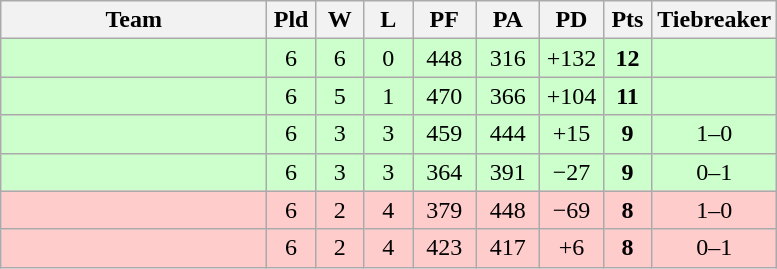<table class="wikitable" style="text-align:center;">
<tr>
<th width=170>Team</th>
<th width=25>Pld</th>
<th width=25>W</th>
<th width=25>L</th>
<th width=35>PF</th>
<th width=35>PA</th>
<th width=35>PD</th>
<th width=25>Pts</th>
<th width=50>Tiebreaker</th>
</tr>
<tr bgcolor=ccffcc>
<td align="left"></td>
<td>6</td>
<td>6</td>
<td>0</td>
<td>448</td>
<td>316</td>
<td>+132</td>
<td><strong>12</strong></td>
<td></td>
</tr>
<tr bgcolor=ccffcc>
<td align="left"></td>
<td>6</td>
<td>5</td>
<td>1</td>
<td>470</td>
<td>366</td>
<td>+104</td>
<td><strong>11</strong></td>
<td></td>
</tr>
<tr bgcolor=ccffcc>
<td align="left"></td>
<td>6</td>
<td>3</td>
<td>3</td>
<td>459</td>
<td>444</td>
<td>+15</td>
<td><strong>9</strong></td>
<td>1–0</td>
</tr>
<tr bgcolor=ccffcc>
<td align="left"></td>
<td>6</td>
<td>3</td>
<td>3</td>
<td>364</td>
<td>391</td>
<td>−27</td>
<td><strong>9</strong></td>
<td>0–1</td>
</tr>
<tr bgcolor=ffcccc>
<td align="left"></td>
<td>6</td>
<td>2</td>
<td>4</td>
<td>379</td>
<td>448</td>
<td>−69</td>
<td><strong>8</strong></td>
<td>1–0</td>
</tr>
<tr bgcolor=ffcccc>
<td align="left"></td>
<td>6</td>
<td>2</td>
<td>4</td>
<td>423</td>
<td>417</td>
<td>+6</td>
<td><strong>8</strong></td>
<td>0–1</td>
</tr>
</table>
